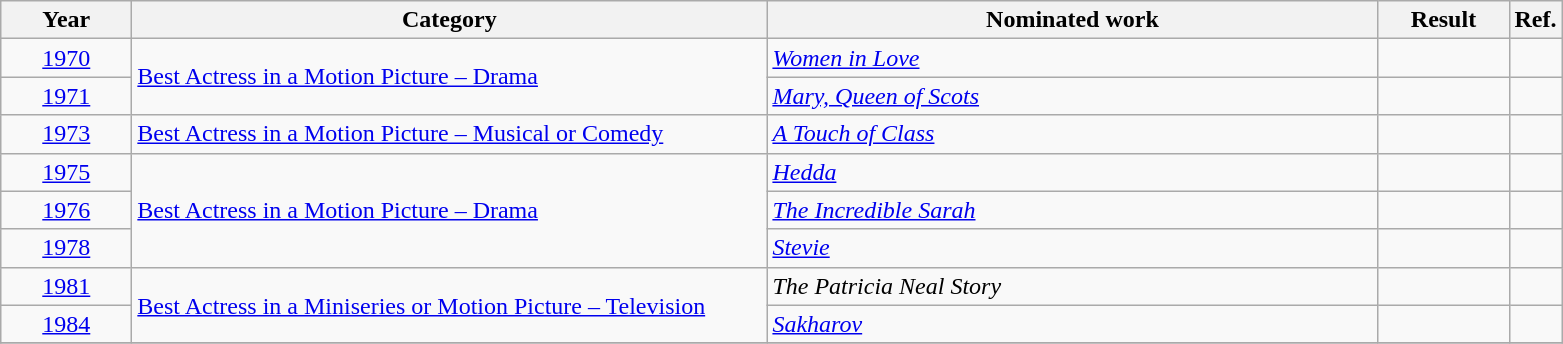<table class=wikitable>
<tr>
<th scope="col" style="width:5em;">Year</th>
<th scope="col" style="width:26em;">Category</th>
<th scope="col" style="width:25em;">Nominated work</th>
<th scope="col" style="width:5em;">Result</th>
<th>Ref.</th>
</tr>
<tr>
<td style="text-align:center;"><a href='#'>1970</a></td>
<td Rowspan=2><a href='#'>Best Actress in a Motion Picture – Drama</a></td>
<td><em><a href='#'>Women in Love</a></em></td>
<td></td>
<td></td>
</tr>
<tr>
<td style="text-align:center;"><a href='#'>1971</a></td>
<td><em><a href='#'>Mary, Queen of Scots</a></em></td>
<td></td>
<td></td>
</tr>
<tr>
<td style="text-align:center;"><a href='#'>1973</a></td>
<td><a href='#'>Best Actress in a Motion Picture – Musical or Comedy</a></td>
<td><em><a href='#'>A Touch of Class</a></em></td>
<td></td>
<td></td>
</tr>
<tr>
<td style="text-align:center;"><a href='#'>1975</a></td>
<td Rowspan=3><a href='#'>Best Actress in a Motion Picture – Drama</a></td>
<td><em><a href='#'>Hedda</a></em></td>
<td></td>
<td></td>
</tr>
<tr>
<td style="text-align:center;"><a href='#'>1976</a></td>
<td><em><a href='#'>The Incredible Sarah</a></em></td>
<td></td>
<td></td>
</tr>
<tr>
<td style="text-align:center;"><a href='#'>1978</a></td>
<td><em><a href='#'>Stevie</a></em></td>
<td></td>
<td></td>
</tr>
<tr>
<td style="text-align:center;"><a href='#'>1981</a></td>
<td Rowspan=2><a href='#'>Best Actress in a Miniseries or Motion Picture – Television</a></td>
<td><em>The Patricia Neal Story</em></td>
<td></td>
<td></td>
</tr>
<tr>
<td style="text-align:center;"><a href='#'>1984</a></td>
<td><em><a href='#'>Sakharov</a></em></td>
<td></td>
<td></td>
</tr>
<tr>
</tr>
</table>
